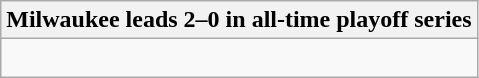<table class="wikitable collapsible collapsed">
<tr>
<th>Milwaukee leads 2–0 in all-time playoff series</th>
</tr>
<tr>
<td><br>
</td>
</tr>
</table>
